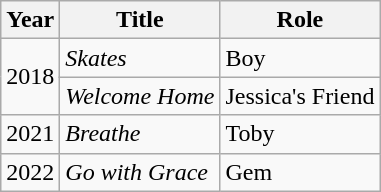<table class="wikitable">
<tr>
<th>Year</th>
<th>Title</th>
<th>Role</th>
</tr>
<tr>
<td rowspan="2">2018</td>
<td><em>Skates</em></td>
<td>Boy</td>
</tr>
<tr>
<td><em>Welcome Home</em></td>
<td>Jessica's Friend</td>
</tr>
<tr>
<td>2021</td>
<td><em>Breathe</em></td>
<td>Toby</td>
</tr>
<tr>
<td>2022</td>
<td><em>Go with Grace</em></td>
<td>Gem</td>
</tr>
</table>
